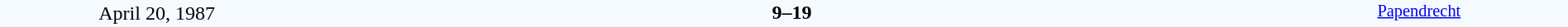<table style="width: 100%; background:#F5FAFF;" cellspacing="0">
<tr>
<td align=center rowspan=3 width=20%>April 20, 1987<br></td>
</tr>
<tr>
<td width=24% align=right></td>
<td align=center width=13%><strong>9–19</strong></td>
<td width=24%></td>
<td style=font-size:85% rowspan=3 valign=top align=center><a href='#'>Papendrecht</a></td>
</tr>
<tr style=font-size:85%>
<td align=right></td>
<td align=center></td>
<td></td>
</tr>
</table>
